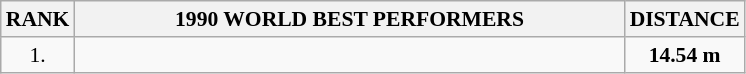<table class="wikitable" style="border-collapse: collapse; font-size: 90%;">
<tr>
<th>RANK</th>
<th align="center" style="width: 25em">1990 WORLD BEST PERFORMERS</th>
<th align="center" style="width: 5em">DISTANCE</th>
</tr>
<tr>
<td align="center">1.</td>
<td></td>
<td align="center"><strong>14.54 m</strong></td>
</tr>
</table>
